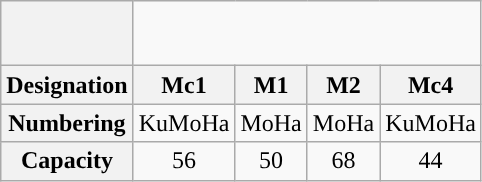<table class="wikitable" style="text-align:center">
<tr style="border-bottom: 4px solid #">
<th></th>
<td colspan="4"> <br><br></td>
</tr>
<tr>
<th>Designation</th>
<th>Mc1</th>
<th>M1</th>
<th>M2</th>
<th>Mc4</th>
</tr>
<tr>
<th>Numbering</th>
<td>KuMoHa </td>
<td>MoHa </td>
<td>MoHa </td>
<td>KuMoHa </td>
</tr>
<tr>
<th>Capacity</th>
<td>56</td>
<td>50</td>
<td>68</td>
<td>44</td>
</tr>
</table>
